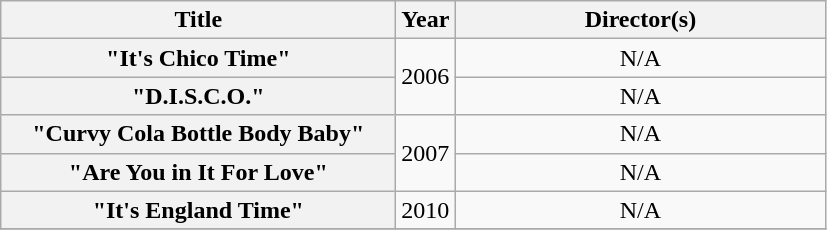<table class="wikitable plainrowheaders" style="text-align:center;">
<tr>
<th scope="col" style="width:16em;">Title</th>
<th scope="col">Year</th>
<th scope="col" style="width:15em;">Director(s)</th>
</tr>
<tr>
<th scope="row">"It's Chico Time"</th>
<td rowspan="2">2006</td>
<td>N/A</td>
</tr>
<tr>
<th scope="row">"D.I.S.C.O."</th>
<td>N/A</td>
</tr>
<tr>
<th scope="row">"Curvy Cola Bottle Body Baby"</th>
<td rowspan="2">2007</td>
<td>N/A</td>
</tr>
<tr>
<th scope="row">"Are You in It For Love"</th>
<td>N/A</td>
</tr>
<tr>
<th scope="row">"It's England Time"</th>
<td>2010</td>
<td>N/A</td>
</tr>
<tr>
</tr>
</table>
